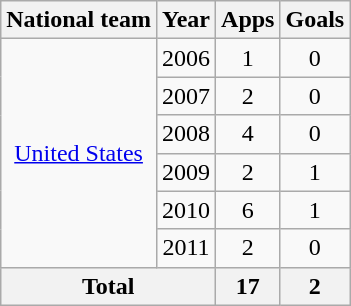<table class="wikitable" style="text-align:center">
<tr>
<th>National team</th>
<th>Year</th>
<th>Apps</th>
<th>Goals</th>
</tr>
<tr>
<td rowspan="6"><a href='#'>United States</a></td>
<td>2006</td>
<td>1</td>
<td>0</td>
</tr>
<tr>
<td>2007</td>
<td>2</td>
<td>0</td>
</tr>
<tr>
<td>2008</td>
<td>4</td>
<td>0</td>
</tr>
<tr>
<td>2009</td>
<td>2</td>
<td>1</td>
</tr>
<tr>
<td>2010</td>
<td>6</td>
<td>1</td>
</tr>
<tr>
<td>2011</td>
<td>2</td>
<td>0</td>
</tr>
<tr>
<th colspan="2">Total</th>
<th>17</th>
<th>2</th>
</tr>
</table>
